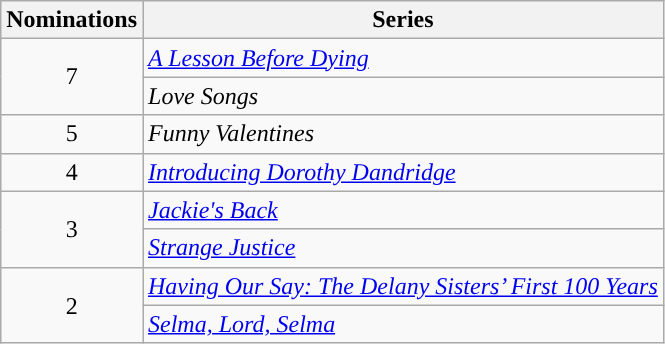<table class="wikitable">
<tr>
<th scope="col" style="width:55px;">Nominations</th>
<th scope="col" style="text-align:center;">Series</th>
</tr>
<tr>
<td rowspan="2" style="text-align:center">7</td>
<td><em><a href='#'>A Lesson Before Dying</a></em></td>
</tr>
<tr>
<td><em>Love Songs</em></td>
</tr>
<tr>
<td style="text-align:center">5</td>
<td><em>Funny Valentines</em></td>
</tr>
<tr>
<td style="text-align:center">4</td>
<td><em><a href='#'>Introducing Dorothy Dandridge</a></em></td>
</tr>
<tr>
<td rowspan="2" style="text-align:center">3</td>
<td><em><a href='#'>Jackie's Back</a></em></td>
</tr>
<tr>
<td><em><a href='#'>Strange Justice</a></em></td>
</tr>
<tr>
<td rowspan="2" style="text-align:center">2</td>
<td><em><a href='#'>Having Our Say: The Delany Sisters’ First 100 Years</a></em></td>
</tr>
<tr>
<td><em><a href='#'>Selma, Lord, Selma</a></em></td>
</tr>
</table>
